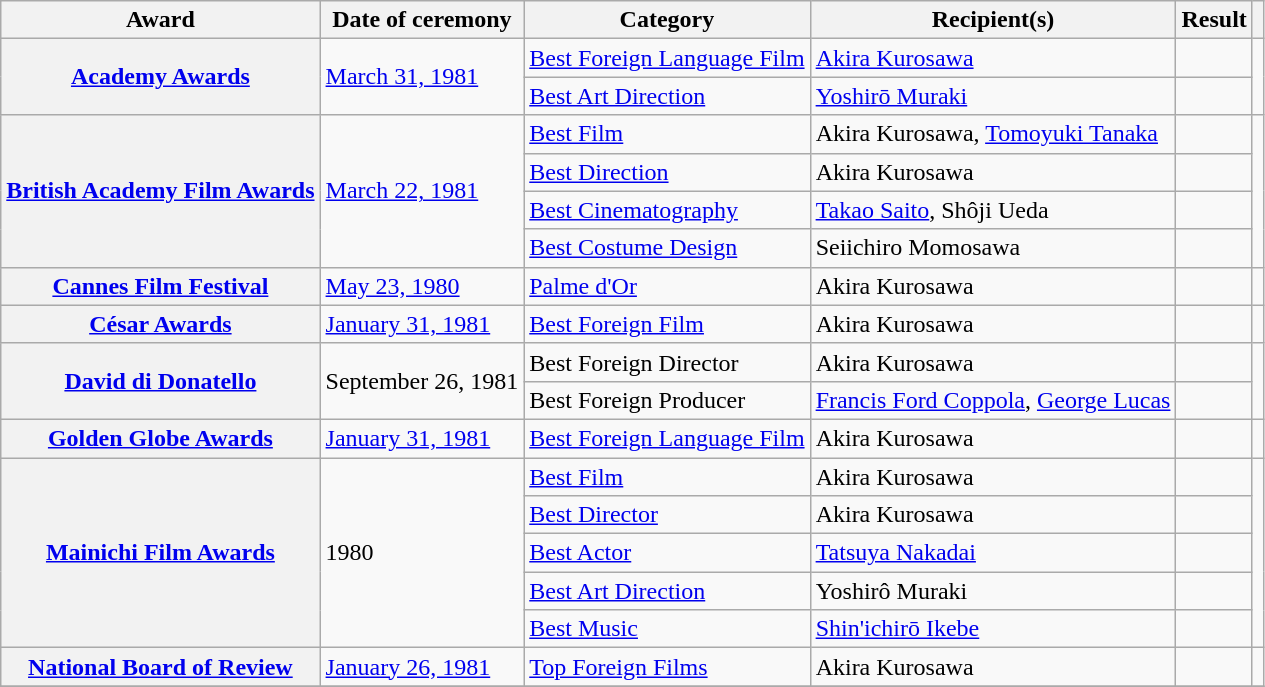<table class="wikitable plainrowheaders sortable">
<tr>
<th scope="col">Award</th>
<th scope="col">Date of ceremony</th>
<th scope="col">Category</th>
<th scope="col">Recipient(s)</th>
<th scope="col">Result</th>
<th scope="col" class="unsortable"></th>
</tr>
<tr>
<th scope="row" rowspan=2><a href='#'>Academy Awards</a></th>
<td rowspan="2"><a href='#'>March 31, 1981</a></td>
<td><a href='#'>Best Foreign Language Film</a></td>
<td><a href='#'>Akira Kurosawa</a></td>
<td></td>
<td rowspan="2"></td>
</tr>
<tr>
<td><a href='#'>Best Art Direction</a></td>
<td><a href='#'>Yoshirō Muraki</a></td>
<td></td>
</tr>
<tr>
<th scope="row" rowspan=4><a href='#'>British Academy Film Awards</a></th>
<td rowspan="4"><a href='#'>March 22, 1981</a></td>
<td><a href='#'>Best Film</a></td>
<td>Akira Kurosawa, <a href='#'>Tomoyuki Tanaka</a></td>
<td></td>
<td rowspan="4"></td>
</tr>
<tr>
<td><a href='#'>Best Direction</a></td>
<td>Akira Kurosawa</td>
<td></td>
</tr>
<tr>
<td><a href='#'>Best Cinematography</a></td>
<td><a href='#'>Takao Saito</a>, Shôji Ueda</td>
<td></td>
</tr>
<tr>
<td><a href='#'>Best Costume Design</a></td>
<td>Seiichiro Momosawa</td>
<td></td>
</tr>
<tr>
<th scope="row"><a href='#'>Cannes Film Festival</a></th>
<td rowspan="1"><a href='#'>May 23, 1980</a></td>
<td><a href='#'>Palme d'Or</a></td>
<td>Akira Kurosawa</td>
<td></td>
<td rowspan="1"></td>
</tr>
<tr>
<th scope="row"><a href='#'>César Awards</a></th>
<td rowspan="1"><a href='#'>January 31, 1981</a></td>
<td><a href='#'>Best Foreign Film</a></td>
<td>Akira Kurosawa</td>
<td></td>
<td rowspan="1"></td>
</tr>
<tr>
<th scope="row" rowspan=2><a href='#'>David di Donatello</a></th>
<td rowspan="2">September 26, 1981</td>
<td>Best Foreign Director</td>
<td>Akira Kurosawa</td>
<td></td>
<td rowspan="2"></td>
</tr>
<tr>
<td>Best Foreign Producer</td>
<td><a href='#'>Francis Ford Coppola</a>, <a href='#'>George Lucas</a></td>
<td></td>
</tr>
<tr>
<th scope="row"><a href='#'>Golden Globe Awards</a></th>
<td rowspan="1"><a href='#'>January 31, 1981</a></td>
<td><a href='#'>Best Foreign Language Film</a></td>
<td>Akira Kurosawa</td>
<td></td>
<td rowspan="1"></td>
</tr>
<tr>
<th scope="row" rowspan=5><a href='#'>Mainichi Film Awards</a></th>
<td rowspan="5">1980</td>
<td><a href='#'>Best Film</a></td>
<td>Akira Kurosawa</td>
<td></td>
<td rowspan="5"></td>
</tr>
<tr>
<td><a href='#'>Best Director</a></td>
<td>Akira Kurosawa</td>
<td></td>
</tr>
<tr>
<td><a href='#'>Best Actor</a></td>
<td><a href='#'>Tatsuya Nakadai</a></td>
<td></td>
</tr>
<tr>
<td><a href='#'>Best Art Direction</a></td>
<td>Yoshirô Muraki</td>
<td></td>
</tr>
<tr>
<td><a href='#'>Best Music</a></td>
<td><a href='#'>Shin'ichirō Ikebe</a></td>
<td></td>
</tr>
<tr>
<th scope="row"><a href='#'>National Board of Review</a></th>
<td rowspan="1"><a href='#'>January 26, 1981</a></td>
<td><a href='#'>Top Foreign Films</a></td>
<td>Akira Kurosawa</td>
<td></td>
<td rowspan="1"></td>
</tr>
<tr>
</tr>
</table>
